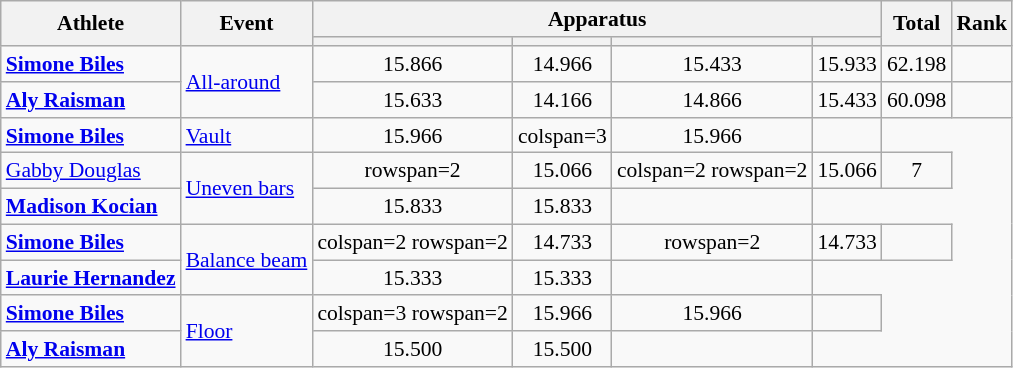<table class=wikitable style=font-size:90%;text-align:center>
<tr>
<th rowspan=2>Athlete</th>
<th rowspan=2>Event</th>
<th colspan=4>Apparatus</th>
<th rowspan=2>Total</th>
<th rowspan=2>Rank</th>
</tr>
<tr style=font-size:95%>
<th></th>
<th></th>
<th></th>
<th></th>
</tr>
<tr>
<td align=left><strong><a href='#'>Simone Biles</a></strong></td>
<td align=left rowspan=2><a href='#'>All-around</a></td>
<td>15.866</td>
<td>14.966</td>
<td>15.433</td>
<td>15.933</td>
<td>62.198</td>
<td></td>
</tr>
<tr>
<td align=left><strong><a href='#'>Aly Raisman</a></strong></td>
<td>15.633</td>
<td>14.166</td>
<td>14.866</td>
<td>15.433</td>
<td>60.098</td>
<td></td>
</tr>
<tr>
<td align=left><strong><a href='#'>Simone Biles</a></strong></td>
<td align=left><a href='#'>Vault</a></td>
<td>15.966</td>
<td>colspan=3 </td>
<td>15.966</td>
<td></td>
</tr>
<tr>
<td align=left><a href='#'>Gabby Douglas</a></td>
<td align=left rowspan=2><a href='#'>Uneven bars</a></td>
<td>rowspan=2 </td>
<td>15.066</td>
<td>colspan=2 rowspan=2 </td>
<td>15.066</td>
<td>7</td>
</tr>
<tr>
<td align=left><strong><a href='#'>Madison Kocian</a></strong></td>
<td>15.833</td>
<td>15.833</td>
<td></td>
</tr>
<tr>
<td align=left><strong><a href='#'>Simone Biles</a></strong></td>
<td align=left rowspan=2><a href='#'>Balance beam</a></td>
<td>colspan=2 rowspan=2 </td>
<td>14.733</td>
<td>rowspan=2 </td>
<td>14.733</td>
<td></td>
</tr>
<tr>
<td align=left><strong><a href='#'>Laurie Hernandez</a></strong></td>
<td>15.333</td>
<td>15.333</td>
<td></td>
</tr>
<tr>
<td align=left><strong><a href='#'>Simone Biles</a></strong></td>
<td align=left rowspan=2><a href='#'>Floor</a></td>
<td>colspan=3 rowspan=2 </td>
<td>15.966</td>
<td>15.966</td>
<td></td>
</tr>
<tr>
<td align=left><strong><a href='#'>Aly Raisman</a></strong></td>
<td>15.500</td>
<td>15.500</td>
<td></td>
</tr>
</table>
